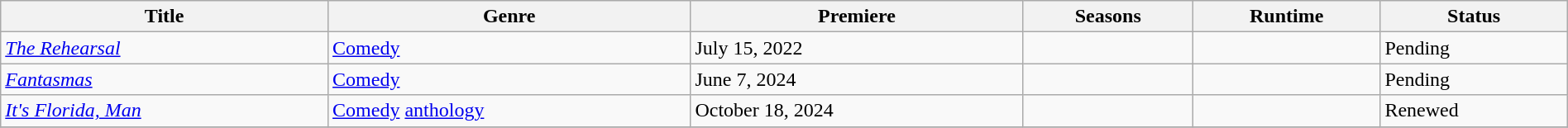<table class="wikitable sortable" style="width:100%;">
<tr>
<th>Title</th>
<th>Genre</th>
<th>Premiere</th>
<th>Seasons</th>
<th>Runtime</th>
<th>Status</th>
</tr>
<tr>
<td><em><a href='#'>The Rehearsal</a></em></td>
<td><a href='#'>Comedy</a></td>
<td>July 15, 2022</td>
<td></td>
<td></td>
<td>Pending</td>
</tr>
<tr>
<td><em><a href='#'>Fantasmas</a></em></td>
<td><a href='#'>Comedy</a></td>
<td>June 7, 2024</td>
<td></td>
<td></td>
<td>Pending</td>
</tr>
<tr>
<td><em><a href='#'>It's Florida, Man</a></em></td>
<td><a href='#'>Comedy</a> <a href='#'>anthology</a></td>
<td>October 18, 2024</td>
<td></td>
<td></td>
<td>Renewed</td>
</tr>
<tr>
</tr>
</table>
